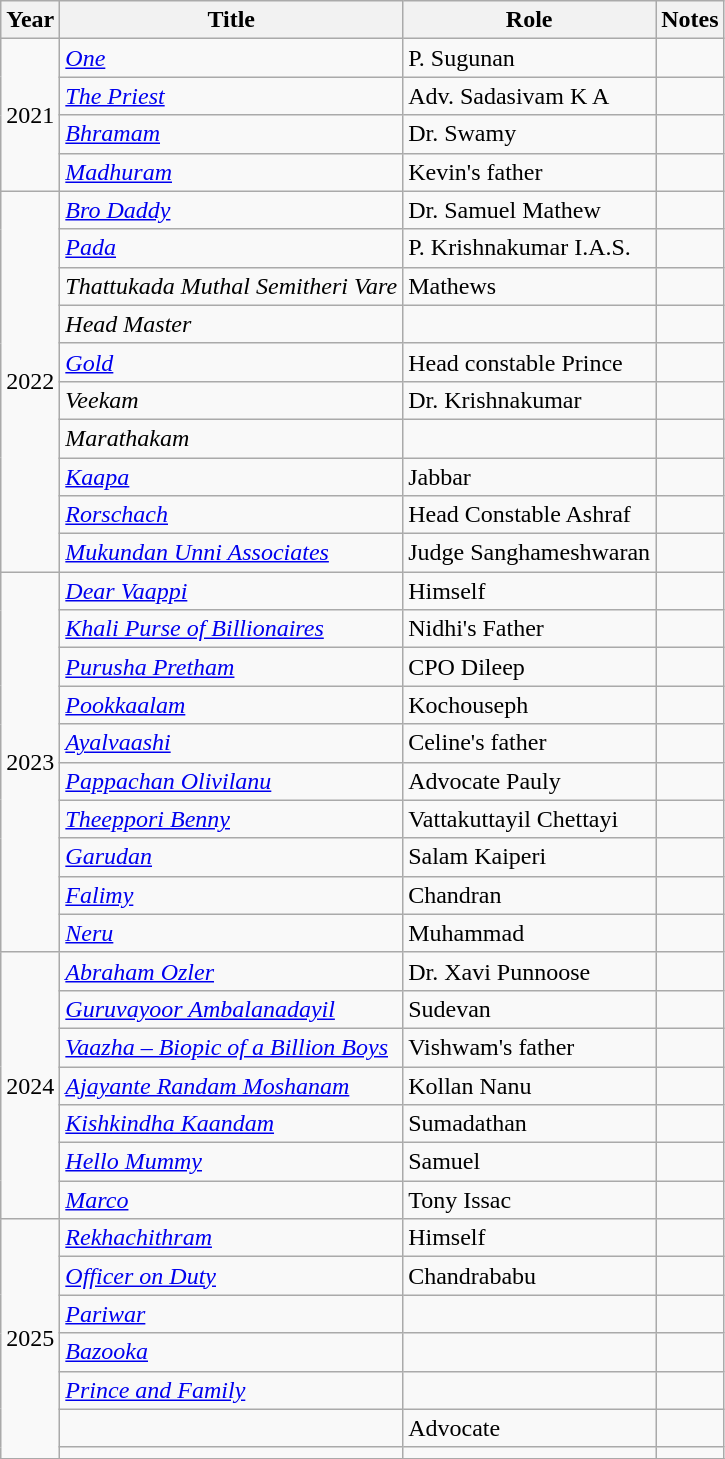<table class="wikitable sortable">
<tr>
<th>Year</th>
<th>Title</th>
<th>Role</th>
<th class="unsortable">Notes</th>
</tr>
<tr>
<td rowspan=4>2021</td>
<td><em><a href='#'>One</a></em></td>
<td>P. Sugunan</td>
<td></td>
</tr>
<tr>
<td><em><a href='#'>The Priest</a></em></td>
<td>Adv. Sadasivam K A</td>
<td></td>
</tr>
<tr>
<td><em><a href='#'>Bhramam</a></em></td>
<td>Dr. Swamy</td>
<td></td>
</tr>
<tr>
<td><em><a href='#'>Madhuram</a></em></td>
<td>Kevin's father</td>
<td></td>
</tr>
<tr>
<td rowspan=10>2022</td>
<td><em><a href='#'>Bro Daddy</a></em></td>
<td>Dr. Samuel Mathew</td>
<td></td>
</tr>
<tr>
<td><em><a href='#'>Pada</a></em></td>
<td>P. Krishnakumar I.A.S.</td>
<td></td>
</tr>
<tr>
<td><em>Thattukada Muthal Semitheri Vare</em></td>
<td>Mathews</td>
<td></td>
</tr>
<tr>
<td><em>Head Master</em></td>
<td></td>
<td></td>
</tr>
<tr>
<td><em><a href='#'>Gold</a></em></td>
<td>Head constable Prince</td>
<td></td>
</tr>
<tr>
<td><em>Veekam</em></td>
<td>Dr. Krishnakumar</td>
<td></td>
</tr>
<tr>
<td><em>Marathakam</em></td>
<td></td>
<td></td>
</tr>
<tr>
<td><em><a href='#'>Kaapa</a></em></td>
<td>Jabbar</td>
<td></td>
</tr>
<tr>
<td><em><a href='#'>Rorschach</a></em></td>
<td>Head Constable Ashraf</td>
<td></td>
</tr>
<tr>
<td><em><a href='#'>Mukundan Unni Associates</a></em></td>
<td>Judge Sanghameshwaran</td>
<td></td>
</tr>
<tr>
<td rowspan=10>2023</td>
<td><em><a href='#'>Dear Vaappi</a></em></td>
<td>Himself</td>
<td></td>
</tr>
<tr>
<td><em><a href='#'>Khali Purse of Billionaires</a></em></td>
<td>Nidhi's Father</td>
<td></td>
</tr>
<tr>
<td><em><a href='#'>Purusha Pretham</a></em></td>
<td>CPO Dileep</td>
<td></td>
</tr>
<tr>
<td><em><a href='#'>Pookkaalam</a></em></td>
<td>Kochouseph</td>
<td></td>
</tr>
<tr>
<td><em><a href='#'>Ayalvaashi</a></em></td>
<td>Celine's father</td>
<td></td>
</tr>
<tr>
<td><em><a href='#'>Pappachan Olivilanu</a></em></td>
<td>Advocate Pauly</td>
<td></td>
</tr>
<tr>
<td><em><a href='#'>Theeppori Benny</a></em></td>
<td>Vattakuttayil Chettayi</td>
<td></td>
</tr>
<tr>
<td><em><a href='#'>Garudan</a></em></td>
<td>Salam Kaiperi</td>
<td></td>
</tr>
<tr>
<td><em><a href='#'>Falimy</a></em></td>
<td>Chandran</td>
<td></td>
</tr>
<tr>
<td><em><a href='#'>Neru</a></em></td>
<td>Muhammad</td>
<td></td>
</tr>
<tr>
<td rowspan=7>2024</td>
<td><em><a href='#'>Abraham Ozler</a></em></td>
<td>Dr. Xavi Punnoose</td>
<td></td>
</tr>
<tr>
<td><em><a href='#'>Guruvayoor Ambalanadayil</a></em></td>
<td>Sudevan</td>
<td></td>
</tr>
<tr>
<td><em><a href='#'>Vaazha – Biopic of a Billion Boys</a></em></td>
<td>Vishwam's father</td>
<td></td>
</tr>
<tr>
<td><em><a href='#'>Ajayante Randam Moshanam</a></em></td>
<td>Kollan Nanu</td>
<td></td>
</tr>
<tr>
<td><em><a href='#'>Kishkindha Kaandam</a></em></td>
<td>Sumadathan</td>
<td></td>
</tr>
<tr>
<td><em><a href='#'>Hello Mummy</a></em></td>
<td>Samuel</td>
<td></td>
</tr>
<tr>
<td><em><a href='#'>Marco</a></em></td>
<td>Tony Issac</td>
<td></td>
</tr>
<tr>
<td rowspan=7>2025</td>
<td><em><a href='#'>Rekhachithram</a></em></td>
<td>Himself</td>
<td></td>
</tr>
<tr>
<td><em><a href='#'>Officer on Duty</a></em></td>
<td>Chandrababu</td>
<td></td>
</tr>
<tr>
<td><em><a href='#'>Pariwar</a></em></td>
<td></td>
<td></td>
</tr>
<tr>
<td><em><a href='#'>Bazooka</a></em></td>
<td></td>
<td></td>
</tr>
<tr>
<td><em><a href='#'>Prince and Family</a></em></td>
<td></td>
<td></td>
</tr>
<tr>
<td></td>
<td>Advocate</td>
<td></td>
</tr>
<tr>
<td></td>
<td></td>
<td></td>
</tr>
<tr>
</tr>
</table>
